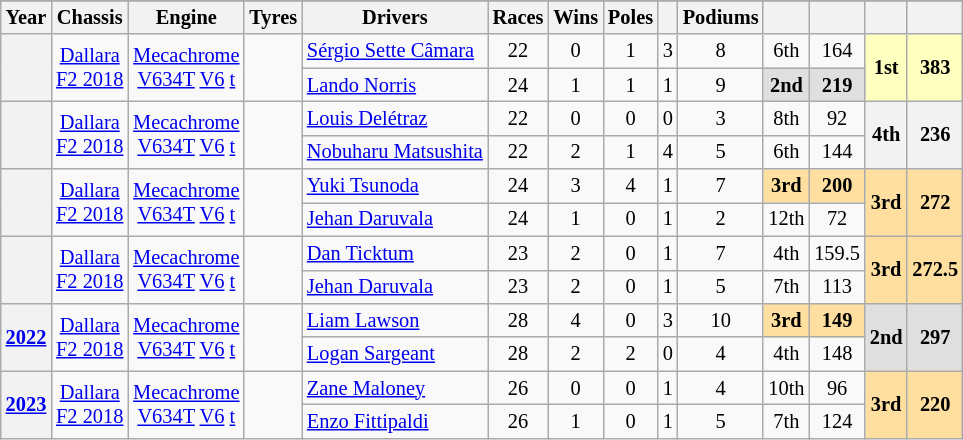<table class="wikitable" style="text-align:center; font-size:85%">
<tr valign="top">
</tr>
<tr>
<th>Year</th>
<th>Chassis</th>
<th>Engine</th>
<th>Tyres</th>
<th>Drivers</th>
<th>Races</th>
<th>Wins</th>
<th>Poles</th>
<th></th>
<th>Podiums</th>
<th></th>
<th></th>
<th></th>
<th></th>
</tr>
<tr>
<th rowspan=2></th>
<td rowspan=2><a href='#'>Dallara</a><br><a href='#'>F2 2018</a></td>
<td rowspan=2><a href='#'>Mecachrome</a><br><a href='#'>V634T</a> <a href='#'>V6</a> <a href='#'>t</a></td>
<td rowspan=2></td>
<td align=left> <a href='#'>Sérgio Sette Câmara</a></td>
<td>22</td>
<td>0</td>
<td>1</td>
<td>3</td>
<td>8</td>
<td>6th</td>
<td>164</td>
<th rowspan="2" style="background:#ffffbf;">1st</th>
<th rowspan="2" style="background:#ffffbf;">383</th>
</tr>
<tr>
<td align=left> <a href='#'>Lando Norris</a></td>
<td>24</td>
<td>1</td>
<td>1</td>
<td>1</td>
<td>9</td>
<td style="background:#dfdfdf;"><strong>2nd</strong></td>
<td style="background:#dfdfdf;"><strong>219</strong></td>
</tr>
<tr>
<th rowspan=2></th>
<td rowspan=2><a href='#'>Dallara</a><br><a href='#'>F2 2018</a></td>
<td rowspan=2><a href='#'>Mecachrome</a><br><a href='#'>V634T</a> <a href='#'>V6</a> <a href='#'>t</a></td>
<td rowspan=2></td>
<td align=left> <a href='#'>Louis Delétraz</a></td>
<td>22</td>
<td>0</td>
<td>0</td>
<td>0</td>
<td>3</td>
<td>8th</td>
<td>92</td>
<th rowspan=2>4th</th>
<th rowspan=2>236</th>
</tr>
<tr>
<td align=left> <a href='#'>Nobuharu Matsushita</a></td>
<td>22</td>
<td>2</td>
<td>1</td>
<td>4</td>
<td>5</td>
<td>6th</td>
<td>144</td>
</tr>
<tr>
<th rowspan=2></th>
<td rowspan=2><a href='#'>Dallara</a><br><a href='#'>F2 2018</a></td>
<td rowspan=2><a href='#'>Mecachrome</a><br><a href='#'>V634T</a> <a href='#'>V6</a> <a href='#'>t</a></td>
<td rowspan=2></td>
<td align=left> <a href='#'>Yuki Tsunoda</a></td>
<td>24</td>
<td>3</td>
<td>4</td>
<td>1</td>
<td>7</td>
<td style="background:#ffdf9f;"><strong>3rd</strong></td>
<td style="background:#ffdf9f;"><strong>200</strong></td>
<th rowspan=2 style="background:#ffdf9f;">3rd</th>
<th rowspan=2 style="background:#ffdf9f;">272</th>
</tr>
<tr>
<td align=left> <a href='#'>Jehan Daruvala</a></td>
<td>24</td>
<td>1</td>
<td>0</td>
<td>1</td>
<td>2</td>
<td>12th</td>
<td>72</td>
</tr>
<tr>
<th rowspan=2></th>
<td rowspan=2><a href='#'>Dallara</a><br><a href='#'>F2 2018</a></td>
<td rowspan=2><a href='#'>Mecachrome</a><br><a href='#'>V634T</a> <a href='#'>V6</a> <a href='#'>t</a></td>
<td rowspan=2></td>
<td align=left> <a href='#'>Dan Ticktum</a></td>
<td>23</td>
<td>2</td>
<td>0</td>
<td>1</td>
<td>7</td>
<td>4th</td>
<td>159.5</td>
<td rowspan="2" style="background:#FFDF9F;"><strong>3rd</strong></td>
<td rowspan="2" style="background:#FFDF9F;"><strong>272.5</strong></td>
</tr>
<tr>
<td align=left> <a href='#'>Jehan Daruvala</a></td>
<td>23</td>
<td>2</td>
<td>0</td>
<td>1</td>
<td>5</td>
<td>7th</td>
<td>113</td>
</tr>
<tr>
<th rowspan="2"><a href='#'>2022</a></th>
<td rowspan=2><a href='#'>Dallara</a><br><a href='#'>F2 2018</a></td>
<td rowspan=2><a href='#'>Mecachrome</a><br><a href='#'>V634T</a> <a href='#'>V6</a> <a href='#'>t</a></td>
<td rowspan=2></td>
<td align=left> <a href='#'>Liam Lawson</a></td>
<td>28</td>
<td>4</td>
<td>0</td>
<td>3</td>
<td>10</td>
<td style="background:#FFDF9F;"><strong>3rd</strong></td>
<td style="background:#FFDF9F;"><strong>149</strong></td>
<th rowspan="2" style="background:#DFDFDF;">2nd</th>
<th rowspan="2" style="background:#DFDFDF;">297</th>
</tr>
<tr>
<td align=left> <a href='#'>Logan Sargeant</a></td>
<td>28</td>
<td>2</td>
<td>2</td>
<td>0</td>
<td>4</td>
<td style="background:#;">4th</td>
<td style="background:#;">148</td>
</tr>
<tr>
<th rowspan="2"><a href='#'>2023</a></th>
<td rowspan=2><a href='#'>Dallara</a><br><a href='#'>F2 2018</a></td>
<td rowspan=2><a href='#'>Mecachrome</a><br><a href='#'>V634T</a> <a href='#'>V6</a> <a href='#'>t</a></td>
<td rowspan=2></td>
<td align=left> <a href='#'>Zane Maloney</a></td>
<td>26</td>
<td>0</td>
<td>0</td>
<td>1</td>
<td>4</td>
<td style="background:#;">10th</td>
<td style="background:#;">96</td>
<th rowspan="2" style="background:#FFDF9F;">3rd</th>
<th rowspan="2" style="background:#FFDF9F;">220</th>
</tr>
<tr>
<td align=left> <a href='#'>Enzo Fittipaldi</a></td>
<td>26</td>
<td>1</td>
<td>0</td>
<td>1</td>
<td>5</td>
<td style="background:#;">7th</td>
<td style="background:#;">124</td>
</tr>
</table>
